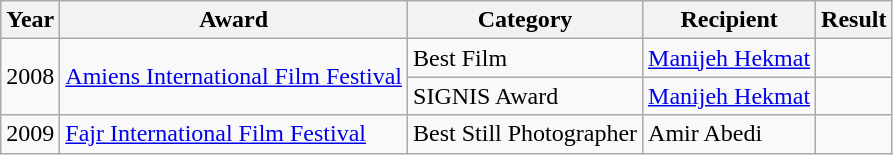<table class="wikitable sortable">
<tr>
<th>Year</th>
<th>Award</th>
<th>Category</th>
<th>Recipient</th>
<th>Result</th>
</tr>
<tr>
<td rowspan="2">2008</td>
<td rowspan="2"><a href='#'>Amiens International Film Festival</a></td>
<td>Best Film</td>
<td><a href='#'>Manijeh Hekmat</a></td>
<td></td>
</tr>
<tr>
<td>SIGNIS Award</td>
<td><a href='#'>Manijeh Hekmat</a></td>
<td></td>
</tr>
<tr>
<td>2009</td>
<td><a href='#'>Fajr International Film Festival</a></td>
<td>Best Still Photographer</td>
<td>Amir Abedi</td>
<td></td>
</tr>
</table>
